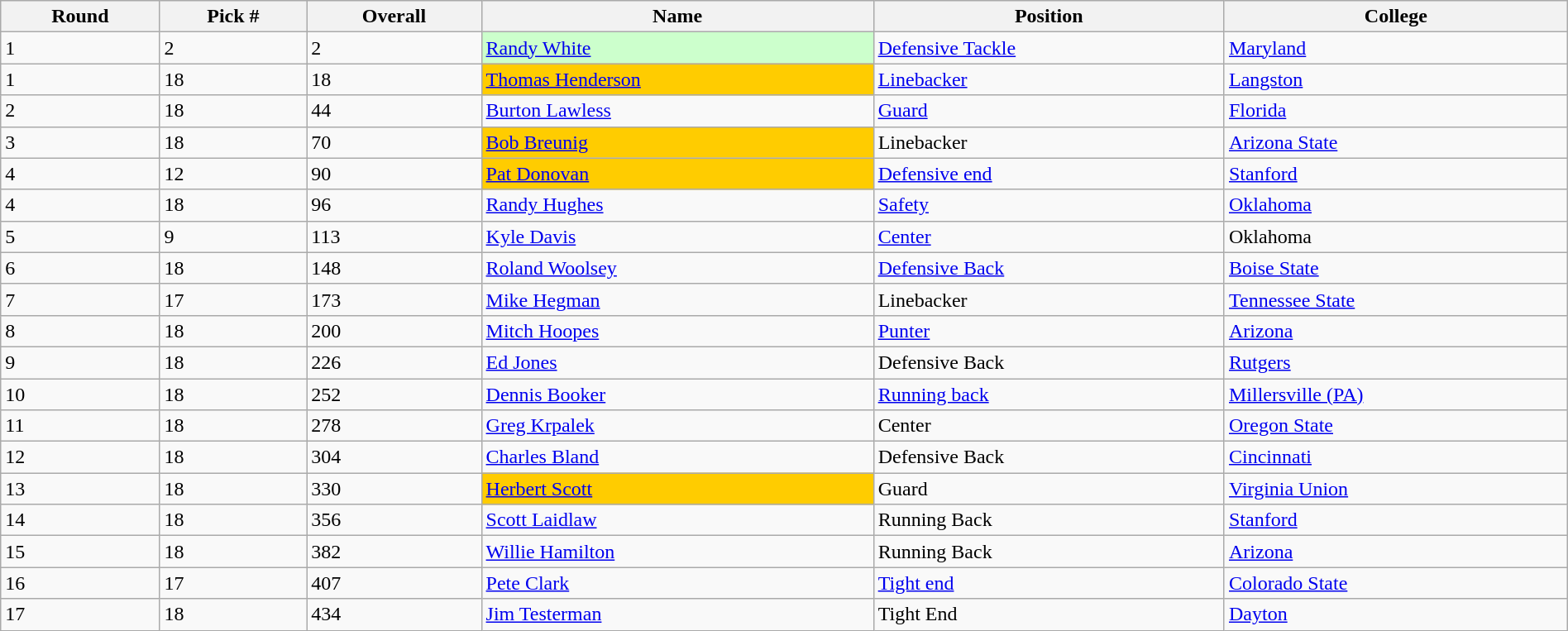<table class="wikitable sortable sortable" style="width: 100%">
<tr>
<th>Round</th>
<th>Pick #</th>
<th>Overall</th>
<th>Name</th>
<th>Position</th>
<th>College</th>
</tr>
<tr>
<td>1</td>
<td>2</td>
<td>2</td>
<td bgcolor="#CCFFCC"><a href='#'>Randy White</a></td>
<td><a href='#'>Defensive Tackle</a></td>
<td><a href='#'>Maryland</a></td>
</tr>
<tr>
<td>1</td>
<td>18</td>
<td>18</td>
<td bgcolor=#FFCC00><a href='#'>Thomas Henderson</a></td>
<td><a href='#'>Linebacker</a></td>
<td><a href='#'>Langston</a></td>
</tr>
<tr>
<td>2</td>
<td>18</td>
<td>44</td>
<td><a href='#'>Burton Lawless</a></td>
<td><a href='#'>Guard</a></td>
<td><a href='#'>Florida</a></td>
</tr>
<tr>
<td>3</td>
<td>18</td>
<td>70</td>
<td bgcolor=#FFCC00><a href='#'>Bob Breunig</a></td>
<td>Linebacker</td>
<td><a href='#'>Arizona State</a></td>
</tr>
<tr>
<td>4</td>
<td>12</td>
<td>90</td>
<td bgcolor=#FFCC00><a href='#'>Pat Donovan</a></td>
<td><a href='#'>Defensive end</a></td>
<td><a href='#'>Stanford</a></td>
</tr>
<tr>
<td>4</td>
<td>18</td>
<td>96</td>
<td><a href='#'>Randy Hughes</a></td>
<td><a href='#'>Safety</a></td>
<td><a href='#'>Oklahoma</a></td>
</tr>
<tr>
<td>5</td>
<td>9</td>
<td>113</td>
<td><a href='#'>Kyle Davis</a></td>
<td><a href='#'>Center</a></td>
<td>Oklahoma</td>
</tr>
<tr>
<td>6</td>
<td>18</td>
<td>148</td>
<td><a href='#'>Roland Woolsey</a></td>
<td><a href='#'>Defensive Back</a></td>
<td><a href='#'>Boise State</a></td>
</tr>
<tr>
<td>7</td>
<td>17</td>
<td>173</td>
<td><a href='#'>Mike Hegman</a></td>
<td>Linebacker</td>
<td><a href='#'>Tennessee State</a></td>
</tr>
<tr>
<td>8</td>
<td>18</td>
<td>200</td>
<td><a href='#'>Mitch Hoopes</a></td>
<td><a href='#'>Punter</a></td>
<td><a href='#'>Arizona</a></td>
</tr>
<tr>
<td>9</td>
<td>18</td>
<td>226</td>
<td><a href='#'>Ed Jones</a></td>
<td>Defensive Back</td>
<td><a href='#'>Rutgers</a></td>
</tr>
<tr>
<td>10</td>
<td>18</td>
<td>252</td>
<td><a href='#'>Dennis Booker</a></td>
<td><a href='#'>Running back</a></td>
<td><a href='#'>Millersville (PA)</a></td>
</tr>
<tr>
<td>11</td>
<td>18</td>
<td>278</td>
<td><a href='#'>Greg Krpalek</a></td>
<td>Center</td>
<td><a href='#'>Oregon State</a></td>
</tr>
<tr>
<td>12</td>
<td>18</td>
<td>304</td>
<td><a href='#'>Charles Bland</a></td>
<td>Defensive Back</td>
<td><a href='#'>Cincinnati</a></td>
</tr>
<tr>
<td>13</td>
<td>18</td>
<td>330</td>
<td bgcolor=#FFCC00><a href='#'>Herbert Scott</a></td>
<td>Guard</td>
<td><a href='#'>Virginia Union</a></td>
</tr>
<tr>
<td>14</td>
<td>18</td>
<td>356</td>
<td><a href='#'>Scott Laidlaw</a></td>
<td>Running Back</td>
<td><a href='#'>Stanford</a></td>
</tr>
<tr>
<td>15</td>
<td>18</td>
<td>382</td>
<td><a href='#'>Willie Hamilton</a></td>
<td>Running Back</td>
<td><a href='#'>Arizona</a></td>
</tr>
<tr>
<td>16</td>
<td>17</td>
<td>407</td>
<td><a href='#'>Pete Clark</a></td>
<td><a href='#'>Tight end</a></td>
<td><a href='#'>Colorado State</a></td>
</tr>
<tr>
<td>17</td>
<td>18</td>
<td>434</td>
<td><a href='#'>Jim Testerman</a></td>
<td>Tight End</td>
<td><a href='#'>Dayton</a></td>
</tr>
</table>
